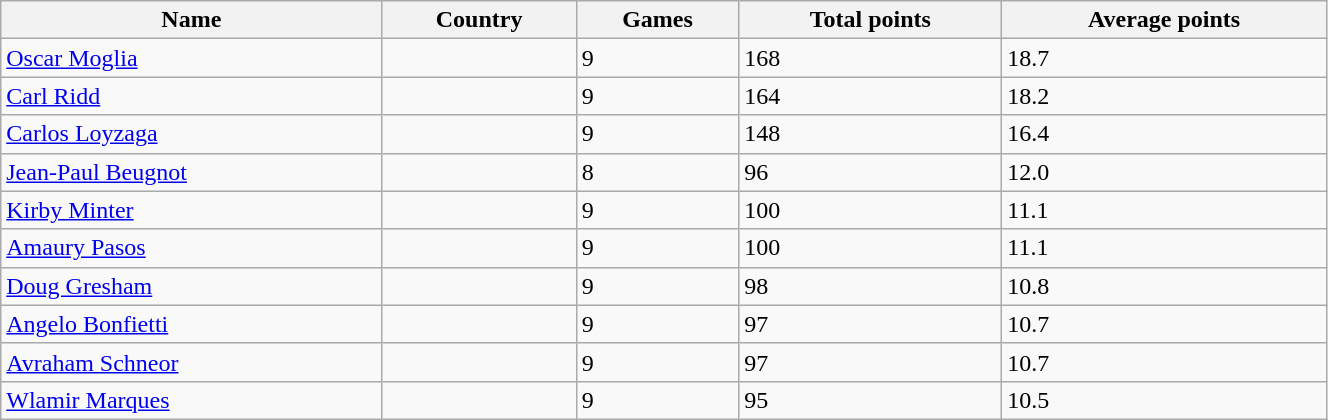<table class="wikitable" width=70%>
<tr>
<th>Name</th>
<th>Country</th>
<th>Games</th>
<th>Total points</th>
<th>Average points</th>
</tr>
<tr>
<td><a href='#'>Oscar Moglia</a></td>
<td></td>
<td>9</td>
<td>168</td>
<td>18.7</td>
</tr>
<tr>
<td><a href='#'>Carl Ridd</a></td>
<td></td>
<td>9</td>
<td>164</td>
<td>18.2</td>
</tr>
<tr>
<td><a href='#'>Carlos Loyzaga</a></td>
<td></td>
<td>9</td>
<td>148</td>
<td>16.4</td>
</tr>
<tr>
<td><a href='#'>Jean-Paul Beugnot</a></td>
<td></td>
<td>8</td>
<td>96</td>
<td>12.0</td>
</tr>
<tr>
<td><a href='#'>Kirby Minter</a></td>
<td></td>
<td>9</td>
<td>100</td>
<td>11.1</td>
</tr>
<tr>
<td><a href='#'>Amaury Pasos</a></td>
<td></td>
<td>9</td>
<td>100</td>
<td>11.1</td>
</tr>
<tr>
<td><a href='#'>Doug Gresham</a></td>
<td></td>
<td>9</td>
<td>98</td>
<td>10.8</td>
</tr>
<tr>
<td><a href='#'>Angelo Bonfietti</a></td>
<td></td>
<td>9</td>
<td>97</td>
<td>10.7</td>
</tr>
<tr>
<td><a href='#'>Avraham Schneor</a></td>
<td></td>
<td>9</td>
<td>97</td>
<td>10.7</td>
</tr>
<tr>
<td><a href='#'>Wlamir Marques</a></td>
<td></td>
<td>9</td>
<td>95</td>
<td>10.5</td>
</tr>
</table>
